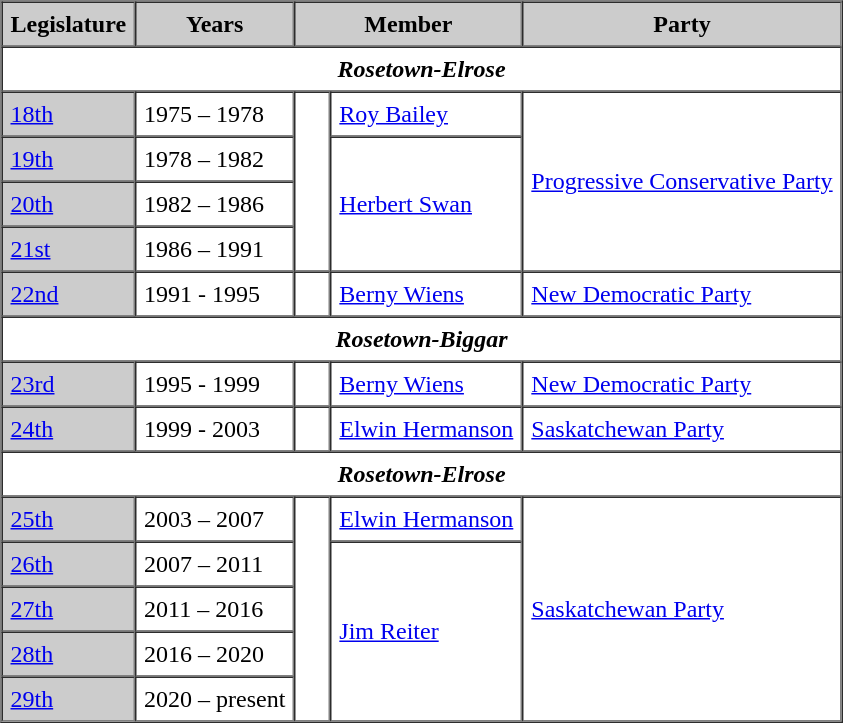<table border=1 cellpadding=5 cellspacing=0>
<tr bgcolor="CCCCCC">
<th>Legislature</th>
<th>Years</th>
<th colspan="2">Member</th>
<th>Party</th>
</tr>
<tr>
<td colspan="5" align="center"><strong><em>Rosetown-Elrose</em></strong></td>
</tr>
<tr>
<td bgcolor="CCCCCC"><a href='#'>18th</a></td>
<td>1975 – 1978</td>
<td rowspan = "4" >   </td>
<td><a href='#'>Roy Bailey</a></td>
<td rowspan = "4"><a href='#'>Progressive Conservative Party</a></td>
</tr>
<tr>
<td bgcolor="CCCCCC"><a href='#'>19th</a></td>
<td>1978 – 1982</td>
<td rowspan = "3"><a href='#'>Herbert Swan</a></td>
</tr>
<tr>
<td bgcolor="CCCCCC"><a href='#'>20th</a></td>
<td>1982 – 1986</td>
</tr>
<tr>
<td bgcolor="CCCCCC"><a href='#'>21st</a></td>
<td>1986 – 1991</td>
</tr>
<tr>
<td bgcolor="CCCCCC"><a href='#'>22nd</a></td>
<td>1991 - 1995</td>
<td>   </td>
<td><a href='#'>Berny Wiens</a></td>
<td><a href='#'>New Democratic Party</a></td>
</tr>
<tr>
<td colspan="5" align="center"><strong><em>Rosetown-Biggar</em></strong></td>
</tr>
<tr>
<td bgcolor="CCCCCC"><a href='#'>23rd</a></td>
<td>1995 - 1999</td>
<td>   </td>
<td><a href='#'>Berny Wiens</a></td>
<td><a href='#'>New Democratic Party</a></td>
</tr>
<tr>
<td bgcolor="CCCCCC"><a href='#'>24th</a></td>
<td>1999 - 2003</td>
<td>   </td>
<td><a href='#'>Elwin Hermanson</a></td>
<td><a href='#'>Saskatchewan Party</a></td>
</tr>
<tr>
<td colspan="5" align="center"><strong><em>Rosetown-Elrose</em></strong></td>
</tr>
<tr>
<td bgcolor="CCCCCC"><a href='#'>25th</a></td>
<td>2003 – 2007</td>
<td rowspan="5" >   </td>
<td><a href='#'>Elwin Hermanson</a></td>
<td rowspan="5"><a href='#'>Saskatchewan Party</a></td>
</tr>
<tr>
<td bgcolor="CCCCCC"><a href='#'>26th</a></td>
<td>2007 – 2011</td>
<td rowspan="4"><a href='#'>Jim Reiter</a></td>
</tr>
<tr>
<td bgcolor="CCCCCC"><a href='#'>27th</a></td>
<td>2011 – 2016</td>
</tr>
<tr>
<td bgcolor="CCCCCC"><a href='#'>28th</a></td>
<td>2016 – 2020</td>
</tr>
<tr>
<td bgcolor="CCCCCC"><a href='#'>29th</a></td>
<td>2020 – present</td>
</tr>
</table>
